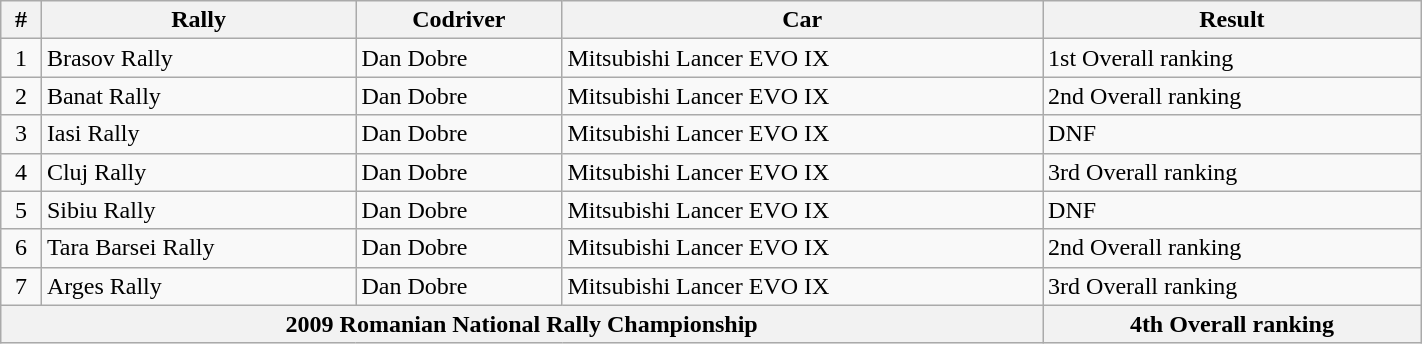<table class="wikitable" width="75%">
<tr>
<th>#</th>
<th>Rally</th>
<th>Codriver</th>
<th>Car</th>
<th>Result</th>
</tr>
<tr>
<td align="center">1</td>
<td>Brasov Rally</td>
<td>Dan Dobre</td>
<td>Mitsubishi Lancer EVO IX</td>
<td>1st Overall ranking</td>
</tr>
<tr>
<td align="center">2</td>
<td>Banat Rally</td>
<td>Dan Dobre</td>
<td>Mitsubishi Lancer EVO IX</td>
<td>2nd Overall ranking</td>
</tr>
<tr>
<td align="center">3</td>
<td>Iasi Rally</td>
<td>Dan Dobre</td>
<td>Mitsubishi Lancer EVO IX</td>
<td>DNF</td>
</tr>
<tr>
<td align="center">4</td>
<td>Cluj Rally</td>
<td>Dan Dobre</td>
<td>Mitsubishi Lancer EVO IX</td>
<td>3rd Overall ranking</td>
</tr>
<tr>
<td align="center">5</td>
<td>Sibiu Rally</td>
<td>Dan Dobre</td>
<td>Mitsubishi Lancer EVO IX</td>
<td>DNF</td>
</tr>
<tr>
<td align="center">6</td>
<td>Tara Barsei Rally</td>
<td>Dan Dobre</td>
<td>Mitsubishi Lancer EVO IX</td>
<td>2nd Overall ranking</td>
</tr>
<tr>
<td align="center">7</td>
<td>Arges Rally</td>
<td>Dan Dobre</td>
<td>Mitsubishi Lancer EVO IX</td>
<td>3rd Overall ranking</td>
</tr>
<tr>
<th scope="row" colspan=4>2009 Romanian National Rally Championship</th>
<th>4th Overall ranking</th>
</tr>
</table>
